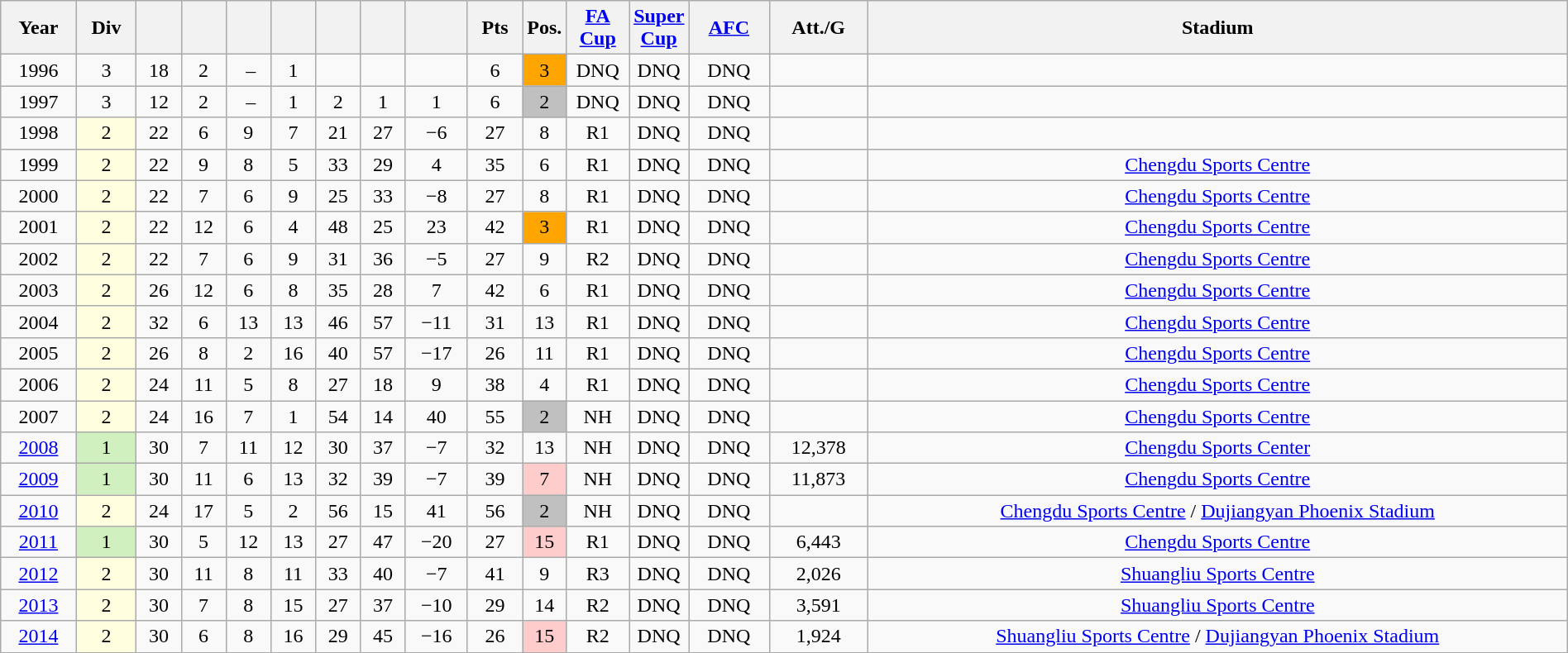<table class="wikitable sortable" width=100% style=text-align:Center>
<tr>
<th>Year</th>
<th>Div</th>
<th></th>
<th></th>
<th></th>
<th></th>
<th></th>
<th></th>
<th></th>
<th>Pts</th>
<th width=2%>Pos.</th>
<th width=4%><a href='#'>FA Cup</a></th>
<th width=2%><a href='#'>Super Cup</a></th>
<th><a href='#'>AFC</a></th>
<th>Att./G</th>
<th>Stadium</th>
</tr>
<tr>
<td>1996</td>
<td>3</td>
<td>18</td>
<td>2</td>
<td> –</td>
<td>1</td>
<td></td>
<td></td>
<td></td>
<td>6</td>
<td bgcolor=#FFA500>3</td>
<td>DNQ</td>
<td>DNQ</td>
<td>DNQ</td>
<td></td>
<td></td>
</tr>
<tr>
<td>1997</td>
<td>3</td>
<td>12</td>
<td>2</td>
<td> –</td>
<td>1</td>
<td>2</td>
<td>1</td>
<td>1</td>
<td>6</td>
<td bgcolor=#C0C0C0>2</td>
<td>DNQ</td>
<td>DNQ</td>
<td>DNQ</td>
<td></td>
<td></td>
</tr>
<tr>
<td>1998</td>
<td bgcolor=#FFFFE0>2</td>
<td>22</td>
<td>6</td>
<td>9</td>
<td>7</td>
<td>21</td>
<td>27</td>
<td>−6</td>
<td>27</td>
<td>8</td>
<td>R1</td>
<td>DNQ</td>
<td>DNQ</td>
<td></td>
<td></td>
</tr>
<tr>
<td>1999</td>
<td bgcolor=#FFFFE0>2</td>
<td>22</td>
<td>9</td>
<td>8</td>
<td>5</td>
<td>33</td>
<td>29</td>
<td>4</td>
<td>35</td>
<td>6</td>
<td>R1</td>
<td>DNQ</td>
<td>DNQ</td>
<td></td>
<td><a href='#'>Chengdu Sports Centre</a></td>
</tr>
<tr>
<td>2000</td>
<td bgcolor=#FFFFE0>2</td>
<td>22</td>
<td>7</td>
<td>6</td>
<td>9</td>
<td>25</td>
<td>33</td>
<td>−8</td>
<td>27</td>
<td>8</td>
<td>R1</td>
<td>DNQ</td>
<td>DNQ</td>
<td></td>
<td><a href='#'>Chengdu Sports Centre</a></td>
</tr>
<tr>
<td>2001</td>
<td bgcolor=#FFFFE0>2</td>
<td>22</td>
<td>12</td>
<td>6</td>
<td>4</td>
<td>48</td>
<td>25</td>
<td>23</td>
<td>42</td>
<td bgcolor=#FFA500>3</td>
<td>R1</td>
<td>DNQ</td>
<td>DNQ</td>
<td></td>
<td><a href='#'>Chengdu Sports Centre</a></td>
</tr>
<tr>
<td>2002</td>
<td bgcolor=#FFFFE0>2</td>
<td>22</td>
<td>7</td>
<td>6</td>
<td>9</td>
<td>31</td>
<td>36</td>
<td>−5</td>
<td>27</td>
<td>9</td>
<td>R2</td>
<td>DNQ</td>
<td>DNQ</td>
<td></td>
<td><a href='#'>Chengdu Sports Centre</a></td>
</tr>
<tr>
<td>2003</td>
<td bgcolor=#FFFFE0>2</td>
<td>26</td>
<td>12</td>
<td>6</td>
<td>8</td>
<td>35</td>
<td>28</td>
<td>7</td>
<td>42</td>
<td>6</td>
<td>R1</td>
<td>DNQ</td>
<td>DNQ</td>
<td></td>
<td><a href='#'>Chengdu Sports Centre</a></td>
</tr>
<tr>
<td>2004</td>
<td bgcolor=#FFFFE0>2</td>
<td>32</td>
<td>6</td>
<td>13</td>
<td>13</td>
<td>46</td>
<td>57</td>
<td>−11</td>
<td>31</td>
<td>13</td>
<td>R1</td>
<td>DNQ</td>
<td>DNQ</td>
<td></td>
<td><a href='#'>Chengdu Sports Centre</a></td>
</tr>
<tr>
<td>2005</td>
<td bgcolor=#FFFFE0>2</td>
<td>26</td>
<td>8</td>
<td>2</td>
<td>16</td>
<td>40</td>
<td>57</td>
<td>−17</td>
<td>26</td>
<td>11</td>
<td>R1</td>
<td>DNQ</td>
<td>DNQ</td>
<td></td>
<td><a href='#'>Chengdu Sports Centre</a></td>
</tr>
<tr>
<td>2006</td>
<td bgcolor=#FFFFE0>2</td>
<td>24</td>
<td>11</td>
<td>5</td>
<td>8</td>
<td>27</td>
<td>18</td>
<td>9</td>
<td>38</td>
<td>4</td>
<td>R1</td>
<td>DNQ</td>
<td>DNQ</td>
<td></td>
<td><a href='#'>Chengdu Sports Centre</a></td>
</tr>
<tr>
<td>2007</td>
<td bgcolor=#FFFFE0>2</td>
<td>24</td>
<td>16</td>
<td>7</td>
<td>1</td>
<td>54</td>
<td>14</td>
<td>40</td>
<td>55</td>
<td bgcolor=#C0C0C0>2</td>
<td>NH</td>
<td>DNQ</td>
<td>DNQ</td>
<td></td>
<td><a href='#'>Chengdu Sports Centre</a></td>
</tr>
<tr>
<td><a href='#'>2008</a></td>
<td bgcolor=#D0F0C0>1</td>
<td>30</td>
<td>7</td>
<td>11</td>
<td>12</td>
<td>30</td>
<td>37</td>
<td>−7</td>
<td>32</td>
<td>13</td>
<td>NH</td>
<td>DNQ</td>
<td>DNQ</td>
<td>12,378</td>
<td><a href='#'>Chengdu Sports Center</a></td>
</tr>
<tr>
<td><a href='#'>2009</a></td>
<td bgcolor=#D0F0C0>1</td>
<td>30</td>
<td>11</td>
<td>6</td>
<td>13</td>
<td>32</td>
<td>39</td>
<td>−7</td>
<td>39</td>
<td bgcolor=ffcccc>7</td>
<td>NH</td>
<td>DNQ</td>
<td>DNQ</td>
<td>11,873</td>
<td><a href='#'>Chengdu Sports Centre</a></td>
</tr>
<tr>
<td><a href='#'>2010</a></td>
<td bgcolor=#FFFFE0>2</td>
<td>24</td>
<td>17</td>
<td>5</td>
<td>2</td>
<td>56</td>
<td>15</td>
<td>41</td>
<td>56</td>
<td bgcolor=#C0C0C0>2</td>
<td>NH</td>
<td>DNQ</td>
<td>DNQ</td>
<td></td>
<td><a href='#'>Chengdu Sports Centre</a> / <a href='#'>Dujiangyan Phoenix Stadium</a></td>
</tr>
<tr>
<td><a href='#'>2011</a></td>
<td bgcolor=#D0F0C0>1</td>
<td>30</td>
<td>5</td>
<td>12</td>
<td>13</td>
<td>27</td>
<td>47</td>
<td>−20</td>
<td>27</td>
<td bgcolor=ffcccc>15</td>
<td>R1</td>
<td>DNQ</td>
<td>DNQ</td>
<td>6,443</td>
<td><a href='#'>Chengdu Sports Centre</a></td>
</tr>
<tr>
<td><a href='#'>2012</a></td>
<td bgcolor=#FFFFE0>2</td>
<td>30</td>
<td>11</td>
<td>8</td>
<td>11</td>
<td>33</td>
<td>40</td>
<td>−7</td>
<td>41</td>
<td>9</td>
<td>R3</td>
<td>DNQ</td>
<td>DNQ</td>
<td>2,026</td>
<td><a href='#'>Shuangliu Sports Centre</a></td>
</tr>
<tr>
<td><a href='#'>2013</a></td>
<td bgcolor=#FFFFE0>2</td>
<td>30</td>
<td>7</td>
<td>8</td>
<td>15</td>
<td>27</td>
<td>37</td>
<td>−10</td>
<td>29</td>
<td>14</td>
<td>R2</td>
<td>DNQ</td>
<td>DNQ</td>
<td>3,591</td>
<td><a href='#'>Shuangliu Sports Centre</a></td>
</tr>
<tr>
<td><a href='#'>2014</a></td>
<td bgcolor=#FFFFE0>2</td>
<td>30</td>
<td>6</td>
<td>8</td>
<td>16</td>
<td>29</td>
<td>45</td>
<td>−16</td>
<td>26</td>
<td bgcolor=ffcccc>15</td>
<td>R2</td>
<td>DNQ</td>
<td>DNQ</td>
<td>1,924</td>
<td><a href='#'>Shuangliu Sports Centre</a> / <a href='#'>Dujiangyan Phoenix Stadium</a></td>
</tr>
</table>
